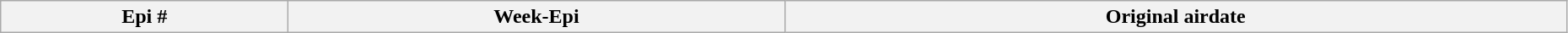<table class="wikitable plainrowheaders" style="width:98%;">
<tr>
<th>Epi #</th>
<th>Week-Epi</th>
<th>Original airdate<br>



</th>
</tr>
</table>
